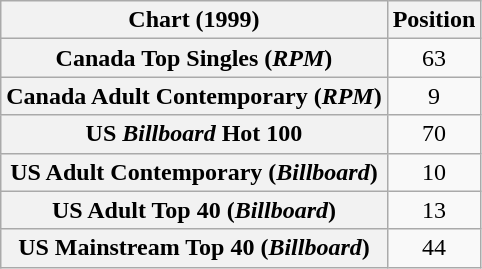<table class="wikitable sortable plainrowheaders" style="text-align:center">
<tr>
<th>Chart (1999)</th>
<th>Position</th>
</tr>
<tr>
<th scope="row">Canada Top Singles (<em>RPM</em>)</th>
<td>63</td>
</tr>
<tr>
<th scope="row">Canada Adult Contemporary (<em>RPM</em>)</th>
<td>9</td>
</tr>
<tr>
<th scope="row">US <em>Billboard</em> Hot 100</th>
<td>70</td>
</tr>
<tr>
<th scope="row">US Adult Contemporary (<em>Billboard</em>)</th>
<td>10</td>
</tr>
<tr>
<th scope="row">US Adult Top 40 (<em>Billboard</em>)</th>
<td>13</td>
</tr>
<tr>
<th scope="row">US Mainstream Top 40 (<em>Billboard</em>)</th>
<td>44</td>
</tr>
</table>
